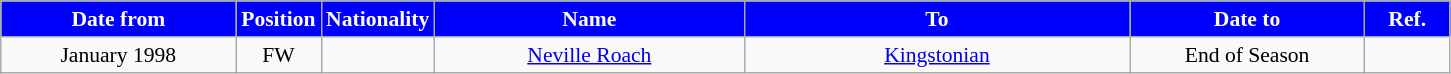<table class="wikitable"  style="text-align:center; font-size:90%; ">
<tr>
<th style="background:#00f; color:white; width:150px;">Date from</th>
<th style="background:#00f; color:white; width:50px;">Position</th>
<th style="background:#00f; color:white; width:50px;">Nationality</th>
<th style="background:#00f; color:white; width:200px;">Name</th>
<th style="background:#00f; color:white; width:250px;">To</th>
<th style="background:#00f; color:white; width:150px;">Date to</th>
<th style="background:#00f; color:white; width:50px;">Ref.</th>
</tr>
<tr>
<td>January 1998</td>
<td>FW</td>
<td></td>
<td><a href='#'>Neville Roach</a></td>
<td><a href='#'>Kingstonian</a></td>
<td>End of Season</td>
<td></td>
</tr>
</table>
